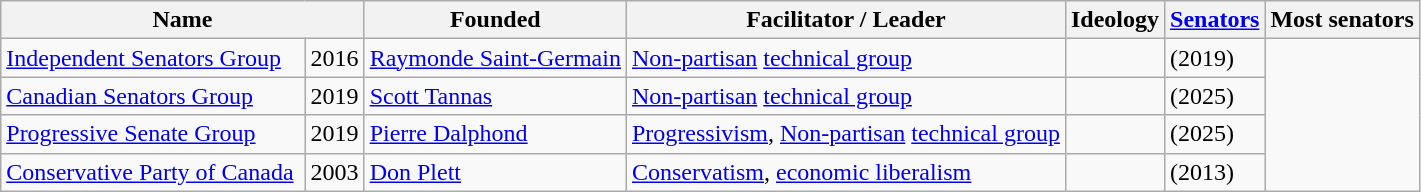<table class="wikitable sortable">
<tr>
<th colspan="2">Name</th>
<th>Founded</th>
<th class="unsortable">Facilitator / Leader</th>
<th class="unsortable">Ideology</th>
<th><a href='#'>Senators</a> </th>
<th>Most senators</th>
</tr>
<tr>
<td><a href='#'>Independent Senators Group</a><br><small></small></td>
<td>2016</td>
<td><a href='#'>Raymonde Saint-Germain</a></td>
<td><a href='#'>Non-partisan</a> <a href='#'>technical group</a></td>
<td>  </td>
<td> (2019)</td>
</tr>
<tr>
<td><a href='#'>Canadian Senators Group</a><br><small></small></td>
<td>2019</td>
<td><a href='#'>Scott Tannas</a></td>
<td><a href='#'>Non-partisan</a> <a href='#'>technical group</a></td>
<td>  </td>
<td> (2025)</td>
</tr>
<tr>
<td><a href='#'>Progressive Senate Group</a><br><small></small></td>
<td>2019</td>
<td><a href='#'>Pierre Dalphond</a></td>
<td><a href='#'>Progressivism</a>, <a href='#'>Non-partisan</a> <a href='#'>technical group</a></td>
<td>  </td>
<td> (2025)</td>
</tr>
<tr>
<td><a href='#'>Conservative Party of Canada</a> <br><small></small></td>
<td>2003</td>
<td><a href='#'>Don Plett</a></td>
<td><a href='#'>Conservatism</a>, <a href='#'>economic liberalism</a></td>
<td>  </td>
<td> (2013)</td>
</tr>
</table>
